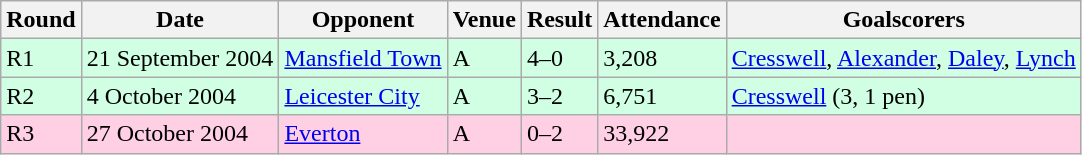<table class="wikitable">
<tr>
<th>Round</th>
<th>Date</th>
<th>Opponent</th>
<th>Venue</th>
<th>Result</th>
<th>Attendance</th>
<th>Goalscorers</th>
</tr>
<tr style="background-color: #d0ffe3;">
<td>R1</td>
<td>21 September 2004</td>
<td><a href='#'>Mansfield Town</a></td>
<td>A</td>
<td>4–0</td>
<td>3,208</td>
<td><a href='#'>Cresswell</a>, <a href='#'>Alexander</a>, <a href='#'>Daley</a>, <a href='#'>Lynch</a></td>
</tr>
<tr style="background-color: #d0ffe3;">
<td>R2</td>
<td>4 October 2004</td>
<td><a href='#'>Leicester City</a></td>
<td>A</td>
<td>3–2</td>
<td>6,751</td>
<td><a href='#'>Cresswell</a> (3, 1 pen)</td>
</tr>
<tr style="background-color: #ffd0e3;">
<td>R3</td>
<td>27 October 2004</td>
<td><a href='#'>Everton</a></td>
<td>A</td>
<td>0–2</td>
<td>33,922</td>
<td></td>
</tr>
</table>
